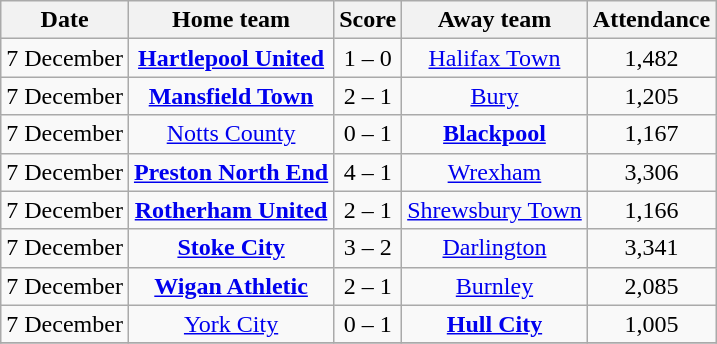<table class="wikitable" style="text-align: center">
<tr>
<th>Date</th>
<th>Home team</th>
<th>Score</th>
<th>Away team</th>
<th>Attendance</th>
</tr>
<tr>
<td>7 December</td>
<td><strong><a href='#'>Hartlepool United</a></strong></td>
<td>1 – 0</td>
<td><a href='#'>Halifax Town</a></td>
<td>1,482</td>
</tr>
<tr>
<td>7 December</td>
<td><strong><a href='#'>Mansfield Town</a></strong></td>
<td>2 – 1</td>
<td><a href='#'>Bury</a></td>
<td>1,205</td>
</tr>
<tr>
<td>7 December</td>
<td><a href='#'>Notts County</a></td>
<td>0 – 1</td>
<td><strong><a href='#'>Blackpool</a></strong></td>
<td>1,167</td>
</tr>
<tr>
<td>7 December</td>
<td><strong><a href='#'>Preston North End</a></strong></td>
<td>4 – 1</td>
<td><a href='#'>Wrexham</a></td>
<td>3,306</td>
</tr>
<tr>
<td>7 December</td>
<td><strong><a href='#'>Rotherham United</a></strong></td>
<td>2 – 1</td>
<td><a href='#'>Shrewsbury Town</a></td>
<td>1,166</td>
</tr>
<tr>
<td>7 December</td>
<td><strong><a href='#'>Stoke City</a></strong></td>
<td>3 – 2</td>
<td><a href='#'>Darlington</a></td>
<td>3,341</td>
</tr>
<tr>
<td>7 December</td>
<td><strong><a href='#'>Wigan Athletic</a></strong></td>
<td>2 – 1</td>
<td><a href='#'>Burnley</a></td>
<td>2,085</td>
</tr>
<tr>
<td>7 December</td>
<td><a href='#'>York City</a></td>
<td>0 – 1</td>
<td><strong><a href='#'>Hull City</a></strong></td>
<td>1,005</td>
</tr>
<tr>
</tr>
</table>
